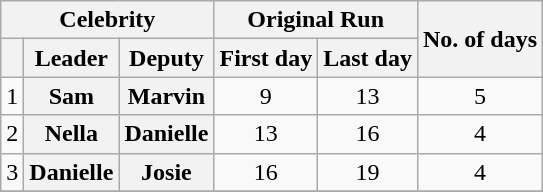<table class=wikitable style="text-align:center">
<tr>
<th colspan="3">Celebrity</th>
<th colspan="2">Original Run</th>
<th rowspan="2">No. of days</th>
</tr>
<tr>
<th></th>
<th>Leader</th>
<th>Deputy</th>
<th>First day</th>
<th>Last day</th>
</tr>
<tr>
<td>1</td>
<th><strong>Sam</strong></th>
<th><strong>Marvin</strong></th>
<td>9</td>
<td>13</td>
<td>5</td>
</tr>
<tr>
<td>2</td>
<th><strong>Nella</strong></th>
<th><strong>Danielle</strong></th>
<td>13</td>
<td>16</td>
<td>4</td>
</tr>
<tr>
<td>3</td>
<th><strong>Danielle</strong></th>
<th><strong>Josie</strong></th>
<td>16</td>
<td>19</td>
<td>4</td>
</tr>
<tr>
</tr>
</table>
